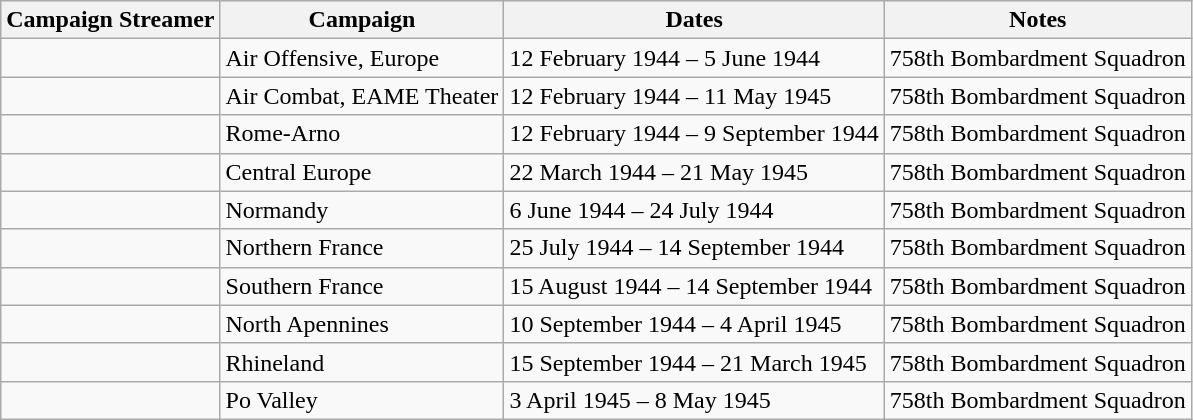<table class="wikitable">
<tr style="background:#efefef;">
<th>Campaign Streamer</th>
<th>Campaign</th>
<th>Dates</th>
<th>Notes</th>
</tr>
<tr>
<td></td>
<td>Air Offensive, Europe</td>
<td>12 February 1944 – 5 June 1944</td>
<td>758th Bombardment Squadron</td>
</tr>
<tr>
<td></td>
<td>Air Combat, EAME Theater</td>
<td>12 February 1944 – 11 May 1945</td>
<td>758th Bombardment Squadron</td>
</tr>
<tr>
<td></td>
<td>Rome-Arno</td>
<td>12 February 1944 – 9 September 1944</td>
<td>758th Bombardment Squadron</td>
</tr>
<tr>
<td></td>
<td>Central Europe</td>
<td>22 March 1944 – 21 May 1945</td>
<td>758th Bombardment Squadron</td>
</tr>
<tr>
<td></td>
<td>Normandy</td>
<td>6 June 1944 – 24 July 1944</td>
<td>758th Bombardment Squadron</td>
</tr>
<tr>
<td></td>
<td>Northern France</td>
<td>25 July 1944 – 14 September 1944</td>
<td>758th Bombardment Squadron</td>
</tr>
<tr>
<td></td>
<td>Southern France</td>
<td>15 August 1944 – 14 September 1944</td>
<td>758th Bombardment Squadron</td>
</tr>
<tr>
<td></td>
<td>North Apennines</td>
<td>10 September 1944 – 4 April 1945</td>
<td>758th Bombardment Squadron</td>
</tr>
<tr>
<td></td>
<td>Rhineland</td>
<td>15 September 1944 – 21 March 1945</td>
<td>758th Bombardment Squadron</td>
</tr>
<tr>
<td></td>
<td>Po Valley</td>
<td>3 April 1945 – 8 May 1945</td>
<td>758th Bombardment Squadron</td>
</tr>
</table>
